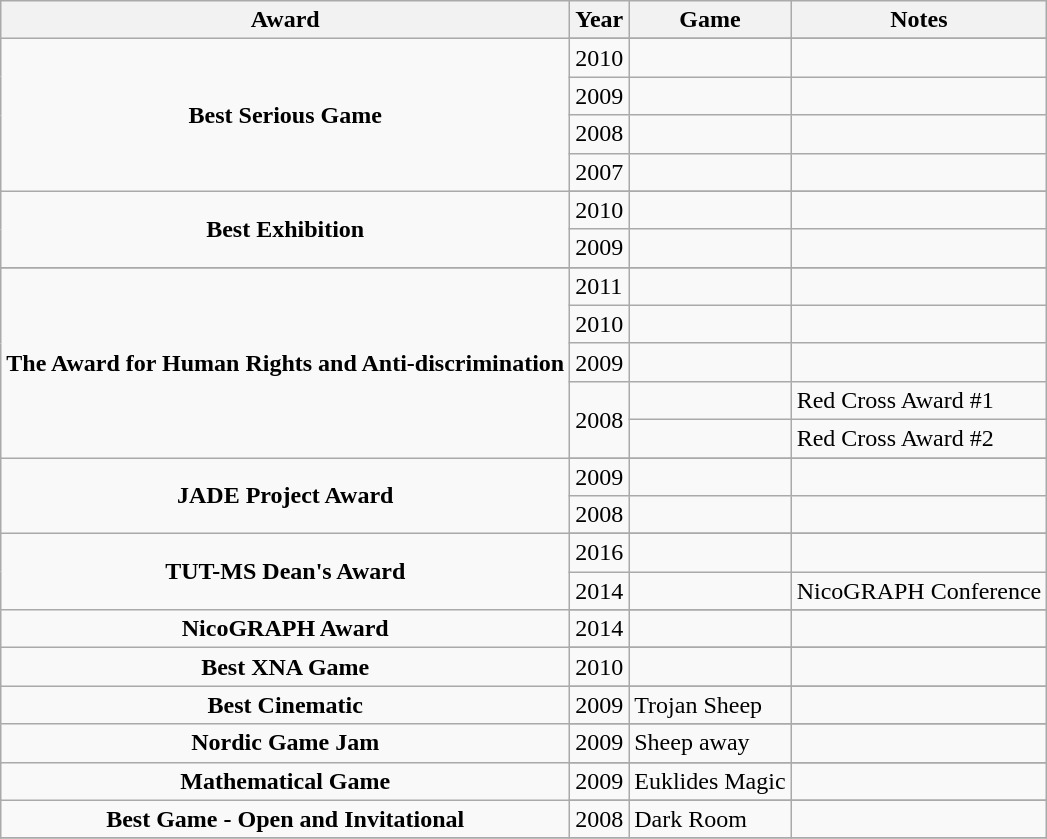<table class="wikitable">
<tr>
<th>Award</th>
<th>Year</th>
<th>Game</th>
<th>Notes</th>
</tr>
<tr>
<td rowspan="5" style="text-align:center"><strong>Best Serious Game</strong></td>
</tr>
<tr>
<td style="text-align:center">2010</td>
<td></td>
<td></td>
</tr>
<tr>
<td style="text-align:center">2009</td>
<td></td>
<td></td>
</tr>
<tr>
<td style="text-align:center">2008</td>
<td></td>
<td></td>
</tr>
<tr>
<td style="text-align:center">2007</td>
<td></td>
<td></td>
</tr>
<tr>
<td rowspan="3" style="text-align:center"><strong>Best Exhibition</strong></td>
</tr>
<tr>
<td style="text-align:center">2010</td>
<td></td>
<td></td>
</tr>
<tr>
<td style="text-align:center">2009</td>
<td></td>
<td></td>
</tr>
<tr>
</tr>
<tr>
<td rowspan="6" style="text-align:center"><strong>The Award for Human Rights and Anti-discrimination</strong></td>
</tr>
<tr>
<td>2011</td>
<td></td>
<td></td>
</tr>
<tr>
<td style="text-align:center">2010</td>
<td></td>
<td></td>
</tr>
<tr>
<td style="text-align:center">2009</td>
<td></td>
<td></td>
</tr>
<tr>
<td rowspan="2" style="text-align:center">2008</td>
<td></td>
<td>Red Cross Award #1</td>
</tr>
<tr>
<td></td>
<td>Red Cross Award #2</td>
</tr>
<tr>
<td rowspan="3" style="text-align:center"><strong>JADE Project Award</strong></td>
</tr>
<tr>
<td style="text-align:center">2009</td>
<td></td>
<td></td>
</tr>
<tr>
<td style="text-align:center">2008</td>
<td></td>
<td></td>
</tr>
<tr>
<td rowspan="3" style="text-align:center"><strong>TUT-MS Dean's Award</strong></td>
</tr>
<tr>
<td style="text-align:center">2016</td>
<td></td>
<td></td>
</tr>
<tr>
<td style="text-align:center">2014</td>
<td></td>
<td>NicoGRAPH Conference</td>
</tr>
<tr>
<td rowspan="2" style="text-align:center"><strong>NicoGRAPH Award</strong></td>
</tr>
<tr>
<td style="text-align:center">2014</td>
<td></td>
<td></td>
</tr>
<tr>
<td rowspan="2" style="text-align:center"><strong>Best XNA Game</strong></td>
</tr>
<tr>
<td style="text-align:center">2010</td>
<td></td>
<td></td>
</tr>
<tr>
<td rowspan="2" style="text-align:center"><strong>Best Cinematic</strong></td>
</tr>
<tr>
<td style="text-align:center">2009</td>
<td>Trojan Sheep</td>
<td></td>
</tr>
<tr>
<td rowspan="2" style="text-align:center"><strong>Nordic Game Jam</strong></td>
</tr>
<tr>
<td style="text-align:center">2009</td>
<td>Sheep away</td>
<td></td>
</tr>
<tr>
<td rowspan="2" style="text-align:center"><strong>Mathematical Game</strong></td>
</tr>
<tr>
<td style="text-align:center">2009</td>
<td>Euklides Magic</td>
<td></td>
</tr>
<tr>
<td rowspan="2" style="text-align:center"><strong>Best Game - Open and Invitational</strong></td>
</tr>
<tr>
<td style="text-align:center">2008</td>
<td>Dark Room</td>
<td></td>
</tr>
<tr>
</tr>
</table>
